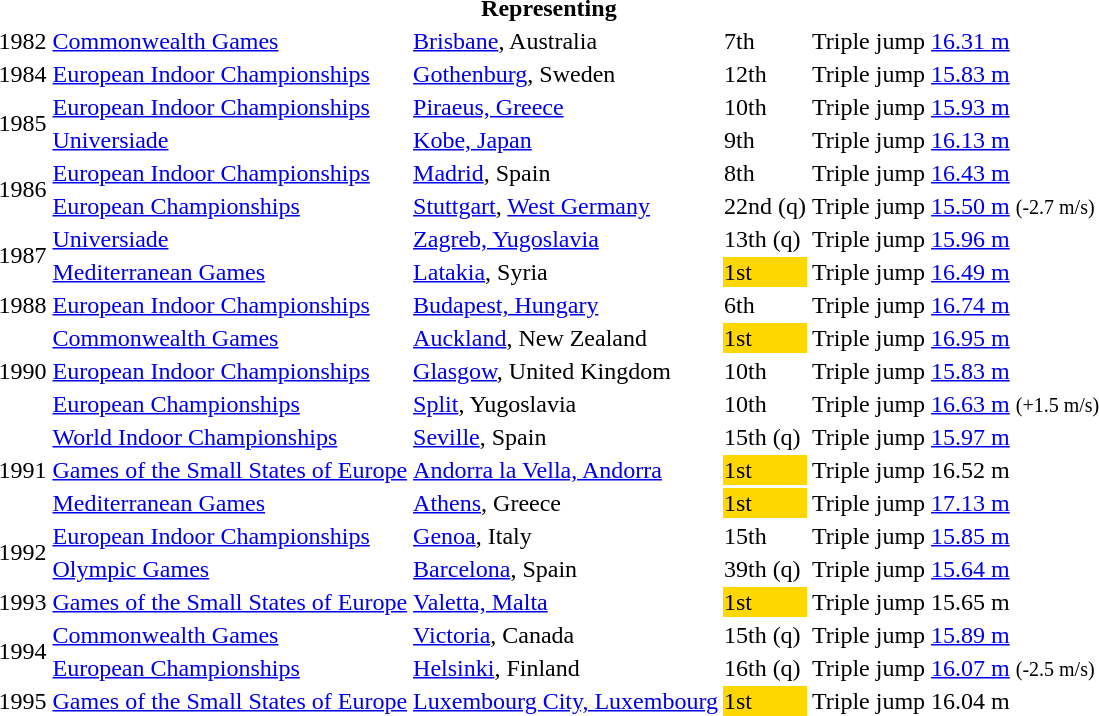<table>
<tr>
<th colspan="6">Representing </th>
</tr>
<tr>
<td>1982</td>
<td><a href='#'>Commonwealth Games</a></td>
<td><a href='#'>Brisbane</a>, Australia</td>
<td>7th</td>
<td>Triple jump</td>
<td><a href='#'>16.31 m</a></td>
</tr>
<tr>
<td>1984</td>
<td><a href='#'>European Indoor Championships</a></td>
<td><a href='#'>Gothenburg</a>, Sweden</td>
<td>12th</td>
<td>Triple jump</td>
<td><a href='#'>15.83 m</a></td>
</tr>
<tr>
<td rowspan=2>1985</td>
<td><a href='#'>European Indoor Championships</a></td>
<td><a href='#'>Piraeus, Greece</a></td>
<td>10th</td>
<td>Triple jump</td>
<td><a href='#'>15.93 m</a></td>
</tr>
<tr>
<td><a href='#'>Universiade</a></td>
<td><a href='#'>Kobe, Japan</a></td>
<td>9th</td>
<td>Triple jump</td>
<td><a href='#'>16.13 m</a></td>
</tr>
<tr>
<td rowspan=2>1986</td>
<td><a href='#'>European Indoor Championships</a></td>
<td><a href='#'>Madrid</a>, Spain</td>
<td>8th</td>
<td>Triple jump</td>
<td><a href='#'>16.43 m</a></td>
</tr>
<tr>
<td><a href='#'>European Championships</a></td>
<td><a href='#'>Stuttgart</a>, <a href='#'>West Germany</a></td>
<td>22nd (q)</td>
<td>Triple jump</td>
<td><a href='#'>15.50 m</a> <small>(-2.7 m/s)</small></td>
</tr>
<tr>
<td rowspan=2>1987</td>
<td><a href='#'>Universiade</a></td>
<td><a href='#'>Zagreb, Yugoslavia</a></td>
<td>13th (q)</td>
<td>Triple jump</td>
<td><a href='#'>15.96 m</a></td>
</tr>
<tr>
<td><a href='#'>Mediterranean Games</a></td>
<td><a href='#'>Latakia</a>, Syria</td>
<td bgcolor="gold">1st</td>
<td>Triple jump</td>
<td><a href='#'>16.49 m</a></td>
</tr>
<tr>
<td>1988</td>
<td><a href='#'>European Indoor Championships</a></td>
<td><a href='#'>Budapest, Hungary</a></td>
<td>6th</td>
<td>Triple jump</td>
<td><a href='#'>16.74 m</a></td>
</tr>
<tr>
<td rowspan=3>1990</td>
<td><a href='#'>Commonwealth Games</a></td>
<td><a href='#'>Auckland</a>, New Zealand</td>
<td bgcolor="gold">1st</td>
<td>Triple jump</td>
<td><a href='#'>16.95 m</a></td>
</tr>
<tr>
<td><a href='#'>European Indoor Championships</a></td>
<td><a href='#'>Glasgow</a>, United Kingdom</td>
<td>10th</td>
<td>Triple jump</td>
<td><a href='#'>15.83 m</a></td>
</tr>
<tr>
<td><a href='#'>European Championships</a></td>
<td><a href='#'>Split</a>, Yugoslavia</td>
<td>10th</td>
<td>Triple jump</td>
<td><a href='#'>16.63 m</a>  <small>(+1.5 m/s)</small></td>
</tr>
<tr>
<td rowspan=3>1991</td>
<td><a href='#'>World Indoor Championships</a></td>
<td><a href='#'>Seville</a>, Spain</td>
<td>15th (q)</td>
<td>Triple jump</td>
<td><a href='#'>15.97 m</a></td>
</tr>
<tr>
<td><a href='#'>Games of the Small States of Europe</a></td>
<td><a href='#'>Andorra la Vella, Andorra</a></td>
<td bgcolor=gold>1st</td>
<td>Triple jump</td>
<td>16.52 m</td>
</tr>
<tr>
<td><a href='#'>Mediterranean Games</a></td>
<td><a href='#'>Athens</a>, Greece</td>
<td bgcolor="gold">1st</td>
<td>Triple jump</td>
<td><a href='#'>17.13 m</a></td>
</tr>
<tr>
<td rowspan=2>1992</td>
<td><a href='#'>European Indoor Championships</a></td>
<td><a href='#'>Genoa</a>, Italy</td>
<td>15th</td>
<td>Triple jump</td>
<td><a href='#'>15.85 m</a></td>
</tr>
<tr>
<td><a href='#'>Olympic Games</a></td>
<td><a href='#'>Barcelona</a>, Spain</td>
<td>39th (q)</td>
<td>Triple jump</td>
<td><a href='#'>15.64 m</a></td>
</tr>
<tr>
<td>1993</td>
<td><a href='#'>Games of the Small States of Europe</a></td>
<td><a href='#'>Valetta, Malta</a></td>
<td bgcolor=gold>1st</td>
<td>Triple jump</td>
<td>15.65 m</td>
</tr>
<tr>
<td rowspan=2>1994</td>
<td><a href='#'>Commonwealth Games</a></td>
<td><a href='#'>Victoria</a>, Canada</td>
<td>15th (q)</td>
<td>Triple jump</td>
<td><a href='#'>15.89 m</a></td>
</tr>
<tr>
<td><a href='#'>European Championships</a></td>
<td><a href='#'>Helsinki</a>, Finland</td>
<td>16th (q)</td>
<td>Triple jump</td>
<td><a href='#'>16.07 m</a> <small>(-2.5 m/s)</small></td>
</tr>
<tr>
<td>1995</td>
<td><a href='#'>Games of the Small States of Europe</a></td>
<td><a href='#'>Luxembourg City, Luxembourg</a></td>
<td bgcolor=gold>1st</td>
<td>Triple jump</td>
<td>16.04 m</td>
</tr>
</table>
